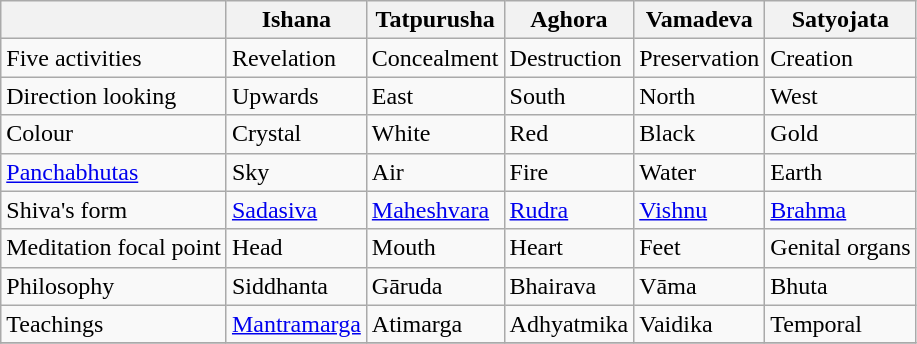<table class="wikitable">
<tr>
<th></th>
<th>Ishana</th>
<th>Tatpurusha</th>
<th>Aghora</th>
<th>Vamadeva</th>
<th>Satyojata</th>
</tr>
<tr>
<td>Five activities</td>
<td>Revelation</td>
<td>Concealment</td>
<td>Destruction</td>
<td>Preservation</td>
<td>Creation</td>
</tr>
<tr>
<td>Direction looking</td>
<td>Upwards</td>
<td>East</td>
<td>South</td>
<td>North</td>
<td>West</td>
</tr>
<tr>
<td>Colour</td>
<td>Crystal</td>
<td>White</td>
<td>Red</td>
<td>Black</td>
<td>Gold</td>
</tr>
<tr>
<td><a href='#'>Panchabhutas</a></td>
<td>Sky</td>
<td>Air</td>
<td>Fire</td>
<td>Water</td>
<td>Earth</td>
</tr>
<tr>
<td>Shiva's form</td>
<td><a href='#'>Sadasiva</a></td>
<td><a href='#'>Maheshvara</a></td>
<td><a href='#'>Rudra</a></td>
<td><a href='#'>Vishnu</a></td>
<td><a href='#'>Brahma</a></td>
</tr>
<tr>
<td>Meditation focal point</td>
<td>Head</td>
<td>Mouth</td>
<td>Heart</td>
<td>Feet</td>
<td>Genital organs</td>
</tr>
<tr>
<td>Philosophy</td>
<td>Siddhanta</td>
<td>Gāruda</td>
<td>Bhairava</td>
<td>Vāma</td>
<td>Bhuta</td>
</tr>
<tr>
<td>Teachings</td>
<td><a href='#'>Mantramarga</a></td>
<td>Atimarga</td>
<td>Adhyatmika</td>
<td>Vaidika</td>
<td>Temporal</td>
</tr>
<tr>
</tr>
</table>
